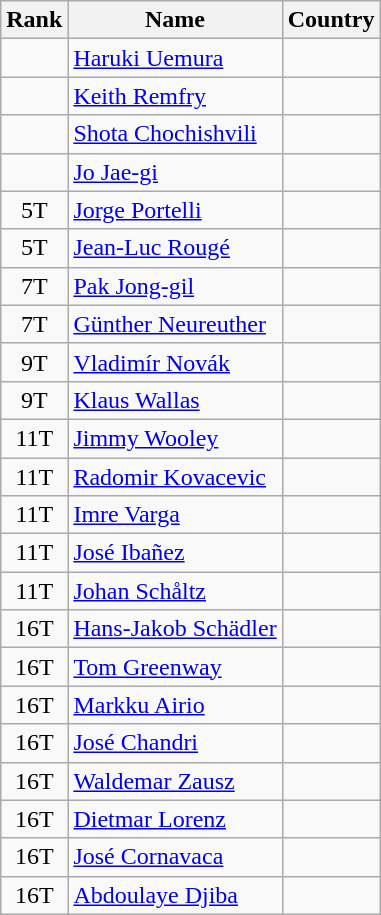<table class="wikitable sortable" style="text-align:center">
<tr>
<th>Rank</th>
<th>Name</th>
<th>Country</th>
</tr>
<tr>
<td></td>
<td align="left"><a href='#'>Haruki Uemura</a></td>
<td align="left"></td>
</tr>
<tr>
<td></td>
<td align="left"><a href='#'>Keith Remfry</a></td>
<td align="left"></td>
</tr>
<tr>
<td></td>
<td align="left"><a href='#'>Shota Chochishvili</a></td>
<td align="left"></td>
</tr>
<tr>
<td></td>
<td align="left"><a href='#'>Jo Jae-gi</a></td>
<td align="left"></td>
</tr>
<tr>
<td>5T</td>
<td align="left"><a href='#'>Jorge Portelli</a></td>
<td align="left"></td>
</tr>
<tr>
<td>5T</td>
<td align="left"><a href='#'>Jean-Luc Rougé</a></td>
<td align="left"></td>
</tr>
<tr>
<td>7T</td>
<td align="left"><a href='#'>Pak Jong-gil</a></td>
<td align="left"></td>
</tr>
<tr>
<td>7T</td>
<td align="left"><a href='#'>Günther Neureuther</a></td>
<td align="left"></td>
</tr>
<tr>
<td>9T</td>
<td align="left"><a href='#'>Vladimír Novák</a></td>
<td align="left"></td>
</tr>
<tr>
<td>9T</td>
<td align="left"><a href='#'>Klaus Wallas</a></td>
<td align="left"></td>
</tr>
<tr>
<td>11T</td>
<td align="left"><a href='#'>Jimmy Wooley</a></td>
<td align="left"></td>
</tr>
<tr>
<td>11T</td>
<td align="left"><a href='#'>Radomir Kovacevic</a></td>
<td align="left"></td>
</tr>
<tr>
<td>11T</td>
<td align="left"><a href='#'>Imre Varga</a></td>
<td align="left"></td>
</tr>
<tr>
<td>11T</td>
<td align="left"><a href='#'>José Ibañez</a></td>
<td align="left"></td>
</tr>
<tr>
<td>11T</td>
<td align="left"><a href='#'>Johan Schåltz</a></td>
<td align="left"></td>
</tr>
<tr>
<td>16T</td>
<td align="left"><a href='#'>Hans-Jakob Schädler</a></td>
<td align="left"></td>
</tr>
<tr>
<td>16T</td>
<td align="left"><a href='#'>Tom Greenway</a></td>
<td align="left"></td>
</tr>
<tr>
<td>16T</td>
<td align="left"><a href='#'>Markku Airio</a></td>
<td align="left"></td>
</tr>
<tr>
<td>16T</td>
<td align="left"><a href='#'>José Chandri</a></td>
<td align="left"></td>
</tr>
<tr>
<td>16T</td>
<td align="left"><a href='#'>Waldemar Zausz</a></td>
<td align="left"></td>
</tr>
<tr>
<td>16T</td>
<td align="left"><a href='#'>Dietmar Lorenz</a></td>
<td align="left"></td>
</tr>
<tr>
<td>16T</td>
<td align="left"><a href='#'>José Cornavaca</a></td>
<td align="left"></td>
</tr>
<tr>
<td>16T</td>
<td align="left"><a href='#'>Abdoulaye Djiba</a></td>
<td align="left"></td>
</tr>
</table>
